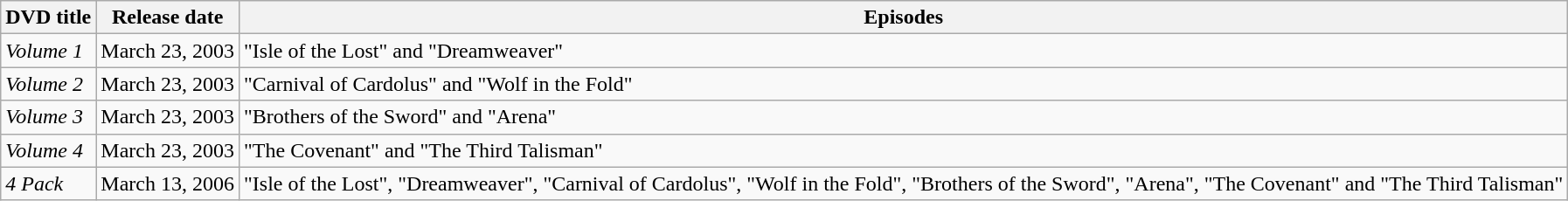<table class="wikitable">
<tr>
<th>DVD title</th>
<th>Release date</th>
<th>Episodes</th>
</tr>
<tr>
<td><em>Volume 1</em></td>
<td>March 23, 2003</td>
<td>"Isle of the Lost" and "Dreamweaver"</td>
</tr>
<tr>
<td><em>Volume 2</em></td>
<td>March 23, 2003</td>
<td>"Carnival of Cardolus" and "Wolf in the Fold"</td>
</tr>
<tr>
<td><em>Volume 3</em></td>
<td>March 23, 2003</td>
<td>"Brothers of the Sword" and "Arena"</td>
</tr>
<tr>
<td><em>Volume 4</em></td>
<td>March 23, 2003</td>
<td>"The Covenant" and "The Third Talisman"</td>
</tr>
<tr>
<td><em>4 Pack</em></td>
<td>March 13, 2006</td>
<td>"Isle of the Lost", "Dreamweaver", "Carnival of Cardolus", "Wolf in the Fold", "Brothers of the Sword", "Arena", "The Covenant" and "The Third Talisman"</td>
</tr>
</table>
